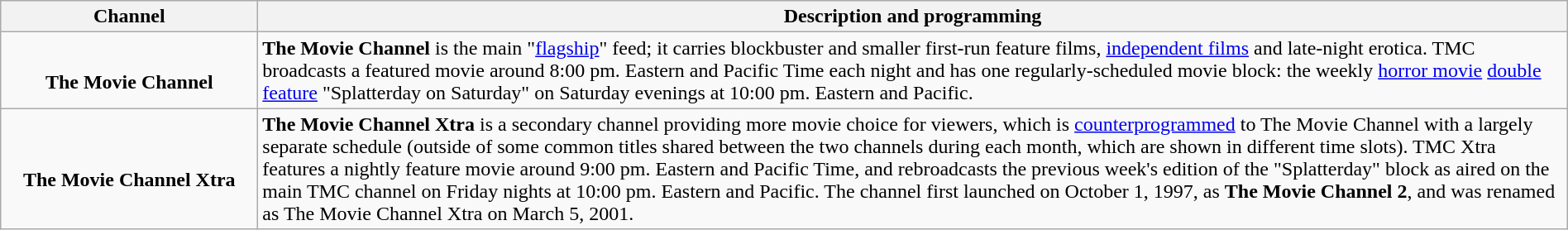<table class="wikitable" width="100%">
<tr>
<th>Channel</th>
<th>Description and programming</th>
</tr>
<tr>
<td align="center" width="200pt"><br><strong>The Movie Channel</strong></td>
<td><strong>The Movie Channel</strong> is the main "<a href='#'>flagship</a>" feed; it carries blockbuster and smaller first-run feature films, <a href='#'>independent films</a> and late-night erotica. TMC broadcasts a featured movie around 8:00 pm. Eastern and Pacific Time each night and has one regularly-scheduled movie block: the weekly <a href='#'>horror movie</a> <a href='#'>double feature</a> "Splatterday on Saturday" on Saturday evenings at 10:00 pm. Eastern and Pacific.</td>
</tr>
<tr>
<td align="center" width="200pt"><br><strong>The Movie Channel Xtra</strong></td>
<td><strong>The Movie Channel Xtra</strong> is a secondary channel providing more movie choice for viewers, which is <a href='#'>counterprogrammed</a> to The Movie Channel with a largely separate schedule (outside of some common titles shared between the two channels during each month, which are shown in different time slots). TMC Xtra features a nightly feature movie around 9:00 pm. Eastern and Pacific Time, and rebroadcasts the previous week's edition of the "Splatterday" block as aired on the main TMC channel on Friday nights at 10:00 pm. Eastern and Pacific. The channel first launched on October 1, 1997, as <strong>The Movie Channel 2</strong>, and was renamed as The Movie Channel Xtra on March 5, 2001.</td>
</tr>
</table>
